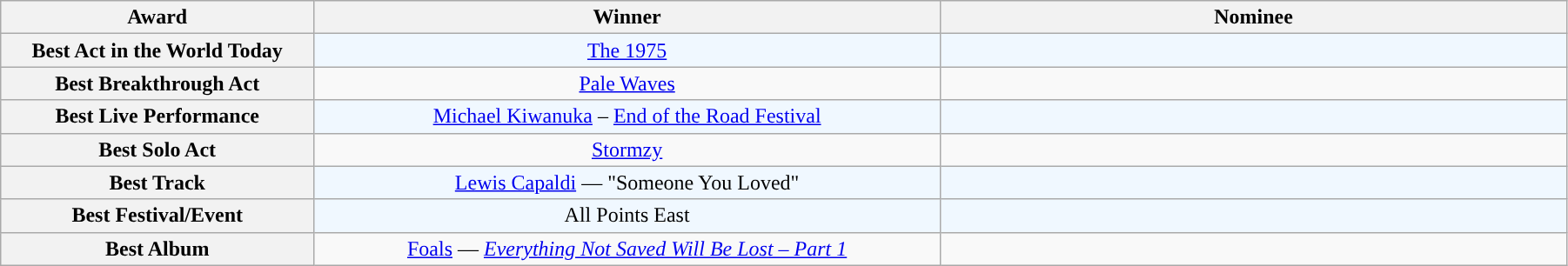<table class="wikitable" rowspan=2 style="text-align: center; width:95%;">
<tr>
<th scope="col" style="width:10%;">Award</th>
<th scope="col" style="width:20%;">Winner</th>
<th scope="col" style="width:20%;">Nominee</th>
</tr>
<tr>
<th scope="row" style="text-align:center">Best Act in the World Today</th>
<td style="background:#F0F8FF"><a href='#'>The 1975</a></td>
<td style="background:#F0F8FF; font-size: 85%;"></td>
</tr>
<tr>
<th scope="row" style="text-align:center">Best Breakthrough Act</th>
<td><a href='#'>Pale Waves</a></td>
<td style="font-size: 85%;"></td>
</tr>
<tr>
<th scope="row" style="text-align:center">Best Live Performance</th>
<td style="background:#F0F8FF"><a href='#'>Michael Kiwanuka</a> – <a href='#'>End of the Road Festival</a></td>
<td style="background:#F0F8FF; font-size: 85%;"></td>
</tr>
<tr>
<th scope="row" style="text-align:center">Best Solo Act</th>
<td><a href='#'>Stormzy</a></td>
<td style="font-size: 85%;"><br></td>
</tr>
<tr>
<th scope="row" style="text-align:center">Best Track</th>
<td style="background:#F0F8FF;"><a href='#'>Lewis Capaldi</a> — "Someone You Loved"</td>
<td style="background:#F0F8FF; font-size: 85%;"></td>
</tr>
<tr>
<th scope="row" style="text-align:center">Best Festival/Event</th>
<td style="background:#F0F8FF;">All Points East</td>
<td style="background:#F0F8FF; font-size: 85%;"></td>
</tr>
<tr>
<th scope="row" style="text-align:center">Best Album</th>
<td><a href='#'>Foals</a> — <em><a href='#'>Everything Not Saved Will Be Lost – Part 1</a></em></td>
<td style="font-size: 85%;"></td>
</tr>
</table>
